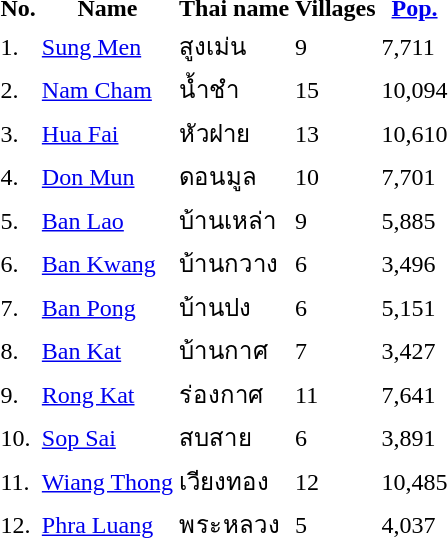<table>
<tr>
<th>No.</th>
<th>Name</th>
<th>Thai name</th>
<th>Villages</th>
<th><a href='#'>Pop.</a></th>
</tr>
<tr>
<td>1.</td>
<td><a href='#'>Sung Men</a></td>
<td>สูงเม่น</td>
<td>9</td>
<td>7,711</td>
<td></td>
</tr>
<tr>
<td>2.</td>
<td><a href='#'>Nam Cham</a></td>
<td>น้ำชำ</td>
<td>15</td>
<td>10,094</td>
<td></td>
</tr>
<tr>
<td>3.</td>
<td><a href='#'>Hua Fai</a></td>
<td>หัวฝาย</td>
<td>13</td>
<td>10,610</td>
<td></td>
</tr>
<tr>
<td>4.</td>
<td><a href='#'>Don Mun</a></td>
<td>ดอนมูล</td>
<td>10</td>
<td>7,701</td>
<td></td>
</tr>
<tr>
<td>5.</td>
<td><a href='#'>Ban Lao</a></td>
<td>บ้านเหล่า</td>
<td>9</td>
<td>5,885</td>
<td></td>
</tr>
<tr>
<td>6.</td>
<td><a href='#'>Ban Kwang</a></td>
<td>บ้านกวาง</td>
<td>6</td>
<td>3,496</td>
<td></td>
</tr>
<tr>
<td>7.</td>
<td><a href='#'>Ban Pong</a></td>
<td>บ้านปง</td>
<td>6</td>
<td>5,151</td>
<td></td>
</tr>
<tr>
<td>8.</td>
<td><a href='#'>Ban Kat</a></td>
<td>บ้านกาศ</td>
<td>7</td>
<td>3,427</td>
<td></td>
</tr>
<tr>
<td>9.</td>
<td><a href='#'>Rong Kat</a></td>
<td>ร่องกาศ</td>
<td>11</td>
<td>7,641</td>
<td></td>
</tr>
<tr>
<td>10.</td>
<td><a href='#'>Sop Sai</a></td>
<td>สบสาย</td>
<td>6</td>
<td>3,891</td>
<td></td>
</tr>
<tr>
<td>11.</td>
<td><a href='#'>Wiang Thong</a></td>
<td>เวียงทอง</td>
<td>12</td>
<td>10,485</td>
<td></td>
</tr>
<tr>
<td>12.</td>
<td><a href='#'>Phra Luang</a></td>
<td>พระหลวง</td>
<td>5</td>
<td>4,037</td>
<td></td>
</tr>
</table>
